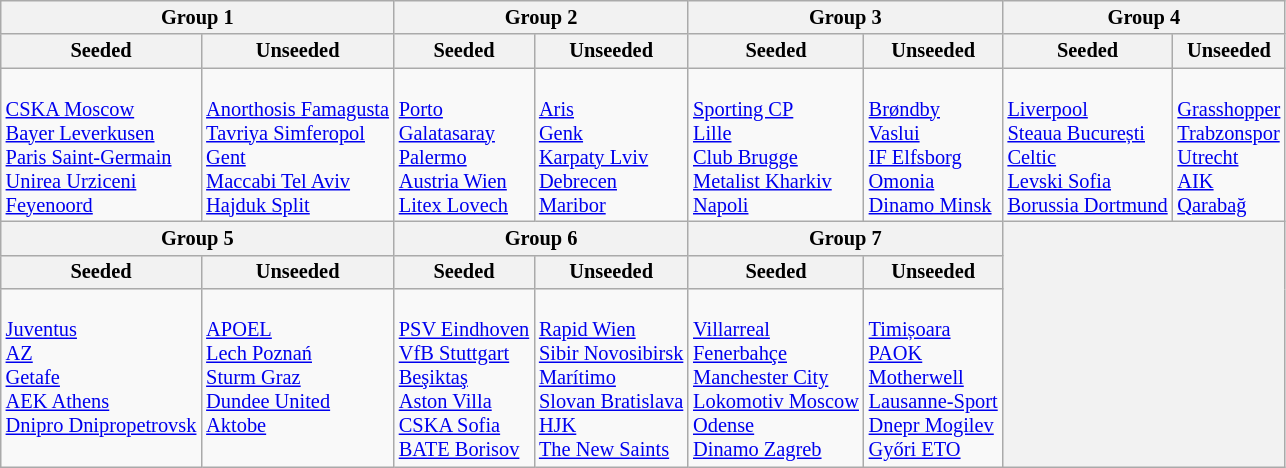<table class="wikitable" style="font-size:85%">
<tr>
<th colspan=2>Group 1</th>
<th colspan=2>Group 2</th>
<th colspan=2>Group 3</th>
<th colspan=2>Group 4</th>
</tr>
<tr>
<th>Seeded</th>
<th>Unseeded</th>
<th>Seeded</th>
<th>Unseeded</th>
<th>Seeded</th>
<th>Unseeded</th>
<th>Seeded</th>
<th>Unseeded</th>
</tr>
<tr>
<td valign=top><br> <a href='#'>CSKA Moscow</a><br>
 <a href='#'>Bayer Leverkusen</a><br>
 <a href='#'>Paris Saint-Germain</a><br>
 <a href='#'>Unirea Urziceni</a><br>
 <a href='#'>Feyenoord</a></td>
<td valign=top><br> <a href='#'>Anorthosis Famagusta</a><br>
 <a href='#'>Tavriya Simferopol</a><br>
 <a href='#'>Gent</a><br>
 <a href='#'>Maccabi Tel Aviv</a><br>
 <a href='#'>Hajduk Split</a></td>
<td valign=top><br> <a href='#'>Porto</a><br>
 <a href='#'>Galatasaray</a><br>
 <a href='#'>Palermo</a><br>
 <a href='#'>Austria Wien</a><br>
 <a href='#'>Litex Lovech</a></td>
<td valign=top><br> <a href='#'>Aris</a><br>
 <a href='#'>Genk</a><br>
 <a href='#'>Karpaty Lviv</a><br>
 <a href='#'>Debrecen</a><br>
 <a href='#'>Maribor</a></td>
<td valign=top><br> <a href='#'>Sporting CP</a><br>
 <a href='#'>Lille</a><br>
 <a href='#'>Club Brugge</a><br>
 <a href='#'>Metalist Kharkiv</a><br>
 <a href='#'>Napoli</a></td>
<td valign=top><br> <a href='#'>Brøndby</a><br>
 <a href='#'>Vaslui</a><br>
 <a href='#'>IF Elfsborg</a><br>
 <a href='#'>Omonia</a><br>
 <a href='#'>Dinamo Minsk</a></td>
<td valign=top><br> <a href='#'>Liverpool</a><br>
 <a href='#'>Steaua București</a><br>
 <a href='#'>Celtic</a><br>
 <a href='#'>Levski Sofia</a><br>
 <a href='#'>Borussia Dortmund</a></td>
<td valign=top><br> <a href='#'>Grasshopper</a><br>
 <a href='#'>Trabzonspor</a><br>
 <a href='#'>Utrecht</a><br>
 <a href='#'>AIK</a><br>
 <a href='#'>Qarabağ</a></td>
</tr>
<tr>
<th colspan=2>Group 5</th>
<th colspan=2>Group 6</th>
<th colspan=2>Group 7</th>
<th rowspan=3 colspan=2> </th>
</tr>
<tr>
<th>Seeded</th>
<th>Unseeded</th>
<th>Seeded</th>
<th>Unseeded</th>
<th>Seeded</th>
<th>Unseeded</th>
</tr>
<tr>
<td valign=top><br> <a href='#'>Juventus</a><br>
 <a href='#'>AZ</a><br>
 <a href='#'>Getafe</a><br>
 <a href='#'>AEK Athens</a><br>
 <a href='#'>Dnipro Dnipropetrovsk</a></td>
<td valign=top><br> <a href='#'>APOEL</a><br>
 <a href='#'>Lech Poznań</a><br>
 <a href='#'>Sturm Graz</a><br>
 <a href='#'>Dundee United</a><br>
 <a href='#'>Aktobe</a></td>
<td valign=top><br> <a href='#'>PSV Eindhoven</a><br>
 <a href='#'>VfB Stuttgart</a><br>
 <a href='#'>Beşiktaş</a><br>
 <a href='#'>Aston Villa</a><br>
 <a href='#'>CSKA Sofia</a><br>
 <a href='#'>BATE Borisov</a></td>
<td valign=top><br> <a href='#'>Rapid Wien</a><br>
 <a href='#'>Sibir Novosibirsk</a><br>
 <a href='#'>Marítimo</a><br>
 <a href='#'>Slovan Bratislava</a><br>
 <a href='#'>HJK</a><br>
 <a href='#'>The New Saints</a></td>
<td valign=top><br> <a href='#'>Villarreal</a><br>
 <a href='#'>Fenerbahçe</a><br>
 <a href='#'>Manchester City</a><br>
 <a href='#'>Lokomotiv Moscow</a><br>
 <a href='#'>Odense</a><br>
 <a href='#'>Dinamo Zagreb</a></td>
<td valign=top><br> <a href='#'>Timișoara</a><br>
 <a href='#'>PAOK</a><br>
 <a href='#'>Motherwell</a><br>
 <a href='#'>Lausanne-Sport</a><br>
 <a href='#'>Dnepr Mogilev</a><br>
 <a href='#'>Győri ETO</a></td>
</tr>
</table>
